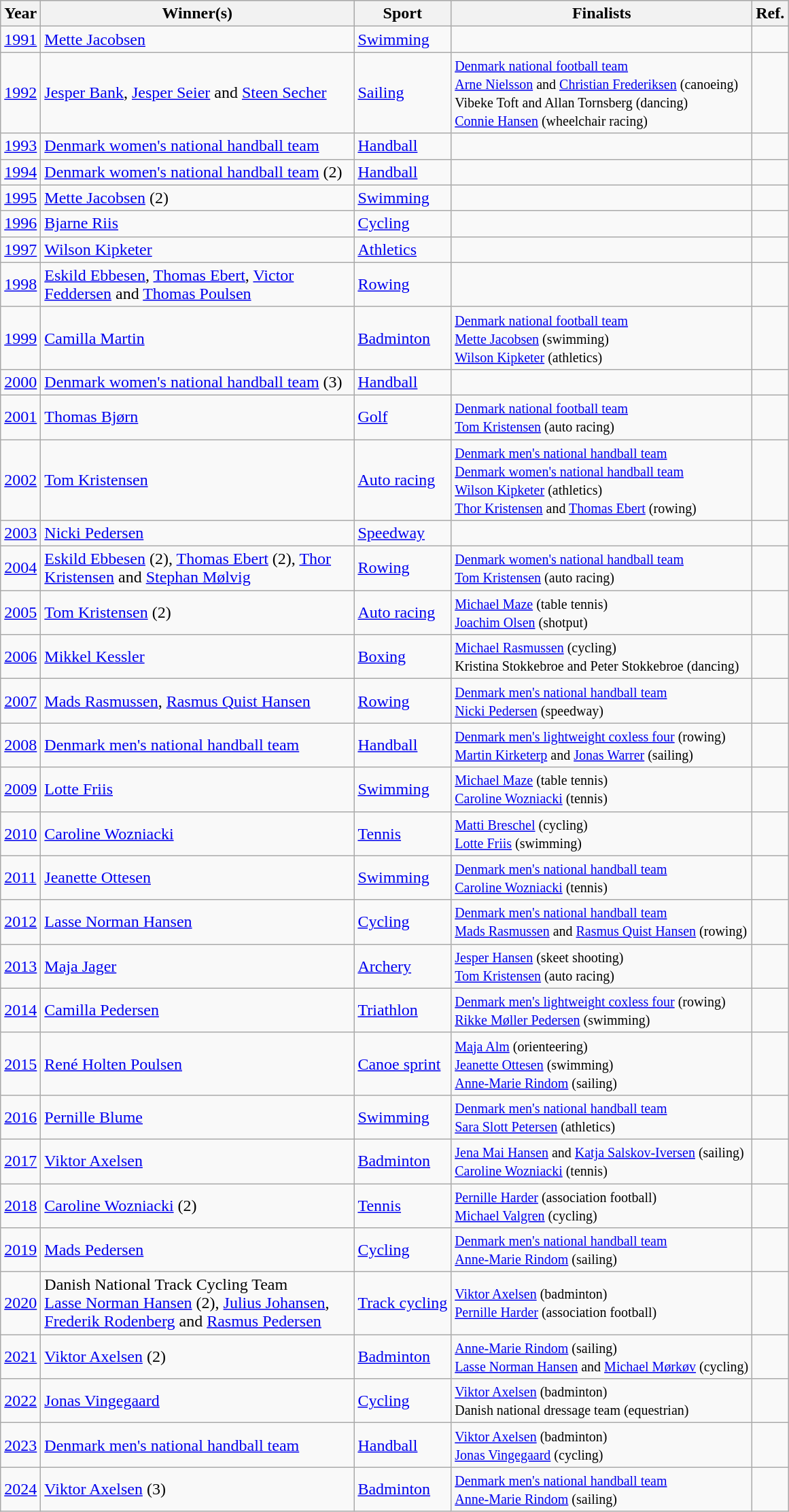<table class="wikitable">
<tr style="background:#ccc; text-align:center;">
<th>Year</th>
<th width=300px>Winner(s)</th>
<th>Sport</th>
<th>Finalists</th>
<th>Ref.</th>
</tr>
<tr>
<td><a href='#'>1991</a></td>
<td><a href='#'>Mette Jacobsen</a></td>
<td><a href='#'>Swimming</a></td>
<td></td>
<td></td>
</tr>
<tr>
<td><a href='#'>1992</a></td>
<td><a href='#'>Jesper Bank</a>, <a href='#'>Jesper Seier</a> and <a href='#'>Steen Secher</a></td>
<td><a href='#'>Sailing</a></td>
<td><small><a href='#'>Denmark national football team</a> <br> <a href='#'>Arne Nielsson</a> and <a href='#'>Christian Frederiksen</a> (canoeing) <br> Vibeke Toft and Allan Tornsberg (dancing) <br> <a href='#'>Connie Hansen</a> (wheelchair racing)</small></td>
<td style="text-align:center;"></td>
</tr>
<tr>
<td><a href='#'>1993</a></td>
<td><a href='#'>Denmark women's national handball team</a></td>
<td><a href='#'>Handball</a></td>
<td></td>
<td></td>
</tr>
<tr>
<td><a href='#'>1994</a></td>
<td><a href='#'>Denmark women's national handball team</a> (2)</td>
<td><a href='#'>Handball</a></td>
<td></td>
<td></td>
</tr>
<tr>
<td><a href='#'>1995</a></td>
<td><a href='#'>Mette Jacobsen</a> (2)</td>
<td><a href='#'>Swimming</a></td>
<td></td>
<td></td>
</tr>
<tr>
<td><a href='#'>1996</a></td>
<td><a href='#'>Bjarne Riis</a></td>
<td><a href='#'>Cycling</a></td>
<td></td>
<td></td>
</tr>
<tr>
<td><a href='#'>1997</a></td>
<td><a href='#'>Wilson Kipketer</a></td>
<td><a href='#'>Athletics</a></td>
<td></td>
<td></td>
</tr>
<tr>
<td><a href='#'>1998</a></td>
<td><a href='#'>Eskild Ebbesen</a>, <a href='#'>Thomas Ebert</a>, <a href='#'>Victor Feddersen</a> and <a href='#'>Thomas Poulsen</a></td>
<td><a href='#'>Rowing</a></td>
<td></td>
<td></td>
</tr>
<tr>
<td><a href='#'>1999</a></td>
<td><a href='#'>Camilla Martin</a></td>
<td><a href='#'>Badminton</a></td>
<td><small> <a href='#'>Denmark national football team</a> <br> <a href='#'>Mette Jacobsen</a> (swimming) <br> <a href='#'>Wilson Kipketer</a> (athletics)</small></td>
<td style="text-align:center;"></td>
</tr>
<tr>
<td><a href='#'>2000</a></td>
<td><a href='#'>Denmark women's national handball team</a> (3)</td>
<td><a href='#'>Handball</a></td>
<td></td>
<td style="text-align:center;"></td>
</tr>
<tr>
<td><a href='#'>2001</a></td>
<td><a href='#'>Thomas Bjørn</a></td>
<td><a href='#'>Golf</a></td>
<td><small><a href='#'>Denmark national football team</a> <br> <a href='#'>Tom Kristensen</a> (auto racing)</small></td>
<td style="text-align:center;"></td>
</tr>
<tr>
<td><a href='#'>2002</a></td>
<td><a href='#'>Tom Kristensen</a></td>
<td><a href='#'>Auto racing</a></td>
<td><small><a href='#'>Denmark men's national handball team</a> <br> <a href='#'>Denmark women's national handball team</a> <br> <a href='#'>Wilson Kipketer</a> (athletics) <br> <a href='#'>Thor Kristensen</a> and <a href='#'>Thomas Ebert</a> (rowing) </small></td>
<td style="text-align:center;"></td>
</tr>
<tr>
<td><a href='#'>2003</a></td>
<td><a href='#'>Nicki Pedersen</a></td>
<td><a href='#'>Speedway</a></td>
<td></td>
<td style="text-align:center;"></td>
</tr>
<tr>
<td><a href='#'>2004</a></td>
<td><a href='#'>Eskild Ebbesen</a> (2), <a href='#'>Thomas Ebert</a> (2), <a href='#'>Thor Kristensen</a> and <a href='#'>Stephan Mølvig</a></td>
<td><a href='#'>Rowing</a></td>
<td><small><a href='#'>Denmark women's national handball team</a> <br> <a href='#'>Tom Kristensen</a> (auto racing)</small></td>
<td style="text-align:center;"></td>
</tr>
<tr>
<td><a href='#'>2005</a></td>
<td><a href='#'>Tom Kristensen</a> (2)</td>
<td><a href='#'>Auto racing</a></td>
<td><small> <a href='#'>Michael Maze</a> (table tennis) <br> <a href='#'>Joachim Olsen</a> (shotput)</small></td>
<td style="text-align:center;"></td>
</tr>
<tr>
<td><a href='#'>2006</a></td>
<td><a href='#'>Mikkel Kessler</a></td>
<td><a href='#'>Boxing</a></td>
<td><small> <a href='#'>Michael Rasmussen</a> (cycling) <br> Kristina Stokkebroe and Peter Stokkebroe (dancing)</small></td>
<td style="text-align:center;"></td>
</tr>
<tr>
<td><a href='#'>2007</a></td>
<td><a href='#'>Mads Rasmussen</a>, <a href='#'>Rasmus Quist Hansen</a></td>
<td><a href='#'>Rowing</a></td>
<td><small> <a href='#'>Denmark men's national handball team</a> <br> <a href='#'>Nicki Pedersen</a> (speedway)</small></td>
<td style="text-align:center;"></td>
</tr>
<tr>
<td><a href='#'>2008</a></td>
<td><a href='#'>Denmark men's national handball team</a></td>
<td><a href='#'>Handball</a></td>
<td><small> <a href='#'>Denmark men's lightweight coxless four</a> (rowing) <br> <a href='#'>Martin Kirketerp</a> and <a href='#'>Jonas Warrer</a> (sailing)</small></td>
<td style="text-align:center;"></td>
</tr>
<tr>
<td><a href='#'>2009</a></td>
<td><a href='#'>Lotte Friis</a></td>
<td><a href='#'>Swimming</a></td>
<td><small> <a href='#'>Michael Maze</a> (table tennis) <br> <a href='#'>Caroline Wozniacki</a> (tennis)</small></td>
<td style="text-align:center;"></td>
</tr>
<tr>
<td><a href='#'>2010</a></td>
<td><a href='#'>Caroline Wozniacki</a></td>
<td><a href='#'>Tennis</a></td>
<td><small> <a href='#'>Matti Breschel</a> (cycling) <br> <a href='#'>Lotte Friis</a> (swimming)</small></td>
<td style="text-align:center;"></td>
</tr>
<tr>
<td><a href='#'>2011</a></td>
<td><a href='#'>Jeanette Ottesen</a></td>
<td><a href='#'>Swimming</a></td>
<td><small><a href='#'>Denmark men's national handball team</a> <br> <a href='#'>Caroline Wozniacki</a> (tennis)</small></td>
<td style="text-align:center;"></td>
</tr>
<tr>
<td><a href='#'>2012</a></td>
<td><a href='#'>Lasse Norman Hansen</a></td>
<td><a href='#'>Cycling</a></td>
<td><small> <a href='#'>Denmark men's national handball team</a> <br> <a href='#'>Mads Rasmussen</a> and <a href='#'>Rasmus Quist Hansen</a> (rowing)</small></td>
<td style="text-align:center;"></td>
</tr>
<tr>
<td><a href='#'>2013</a></td>
<td><a href='#'>Maja Jager</a></td>
<td><a href='#'>Archery</a></td>
<td><small> <a href='#'>Jesper Hansen</a> (skeet shooting) <br> <a href='#'>Tom Kristensen</a> (auto racing)</small></td>
<td style="text-align:center;"></td>
</tr>
<tr>
<td><a href='#'>2014</a></td>
<td><a href='#'>Camilla Pedersen</a></td>
<td><a href='#'>Triathlon</a></td>
<td><small> <a href='#'>Denmark men's lightweight coxless four</a> (rowing) <br> <a href='#'>Rikke Møller Pedersen</a> (swimming)</small></td>
<td style="text-align:center;"></td>
</tr>
<tr>
<td><a href='#'>2015</a></td>
<td><a href='#'>René Holten Poulsen</a></td>
<td><a href='#'>Canoe sprint</a></td>
<td><small> <a href='#'>Maja Alm</a> (orienteering) <br> <a href='#'>Jeanette Ottesen</a> (swimming) <br> <a href='#'>Anne-Marie Rindom</a> (sailing)</small></td>
<td style="text-align:center;"></td>
</tr>
<tr>
<td><a href='#'>2016</a></td>
<td><a href='#'>Pernille Blume</a></td>
<td><a href='#'>Swimming</a></td>
<td><small> <a href='#'>Denmark men's national handball team</a> <br> <a href='#'>Sara Slott Petersen</a> (athletics)</small></td>
<td style="text-align:center;"></td>
</tr>
<tr>
<td><a href='#'>2017</a></td>
<td><a href='#'>Viktor Axelsen</a></td>
<td><a href='#'>Badminton</a></td>
<td><small> <a href='#'>Jena Mai Hansen</a> and <a href='#'>Katja Salskov-Iversen</a> (sailing) <br> <a href='#'>Caroline Wozniacki</a> (tennis)</small></td>
<td style="text-align:center;"></td>
</tr>
<tr>
<td><a href='#'>2018</a></td>
<td><a href='#'>Caroline Wozniacki</a> (2)</td>
<td><a href='#'>Tennis</a></td>
<td><small> <a href='#'>Pernille Harder</a> (association football) <br> <a href='#'>Michael Valgren</a> (cycling)</small></td>
<td style="text-align:center;"></td>
</tr>
<tr>
<td><a href='#'>2019</a></td>
<td><a href='#'>Mads Pedersen</a></td>
<td><a href='#'>Cycling</a></td>
<td><small><a href='#'>Denmark men's national handball team</a> <br> <a href='#'>Anne-Marie Rindom</a> (sailing)</small></td>
<td style="text-align:center;"></td>
</tr>
<tr>
<td><a href='#'>2020</a></td>
<td>Danish National Track Cycling Team<br><a href='#'>Lasse Norman Hansen</a> (2), <a href='#'>Julius Johansen</a>, <a href='#'>Frederik Rodenberg</a> and <a href='#'>Rasmus Pedersen</a></td>
<td><a href='#'>Track cycling</a></td>
<td><small><a href='#'>Viktor Axelsen</a> (badminton)<br><a href='#'>Pernille Harder</a> (association football)</small></td>
<td style="text-align:center;"></td>
</tr>
<tr>
<td><a href='#'>2021</a></td>
<td><a href='#'>Viktor Axelsen</a> (2)</td>
<td><a href='#'>Badminton</a></td>
<td><small> <a href='#'>Anne-Marie Rindom</a> (sailing) <br><a href='#'>Lasse Norman Hansen</a> and <a href='#'>Michael Mørkøv</a> (cycling)</small></td>
<td style="text-align:center;"></td>
</tr>
<tr>
<td><a href='#'>2022</a></td>
<td><a href='#'>Jonas Vingegaard</a></td>
<td><a href='#'>Cycling</a></td>
<td><small> <a href='#'>Viktor Axelsen</a> (badminton) <br>Danish national dressage team (equestrian)</small></td>
<td style="text-align:center;"></td>
</tr>
<tr>
<td><a href='#'>2023</a></td>
<td><a href='#'>Denmark men's national handball team</a></td>
<td><a href='#'>Handball</a></td>
<td><small> <a href='#'>Viktor Axelsen</a> (badminton) <br><a href='#'>Jonas Vingegaard</a> (cycling)</small></td>
<td align=center></td>
</tr>
<tr>
<td><a href='#'>2024</a></td>
<td><a href='#'>Viktor Axelsen</a> (3)</td>
<td><a href='#'>Badminton</a></td>
<td><small> <a href='#'>Denmark men's national handball team</a><br><a href='#'>Anne-Marie Rindom</a> (sailing)</small></td>
<td align=center></td>
</tr>
</table>
